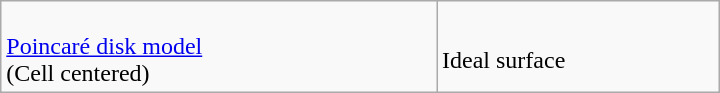<table class=wikitable width=480>
<tr>
<td><br><a href='#'>Poincaré disk model</a><br>(Cell centered)</td>
<td><br>Ideal surface</td>
</tr>
</table>
